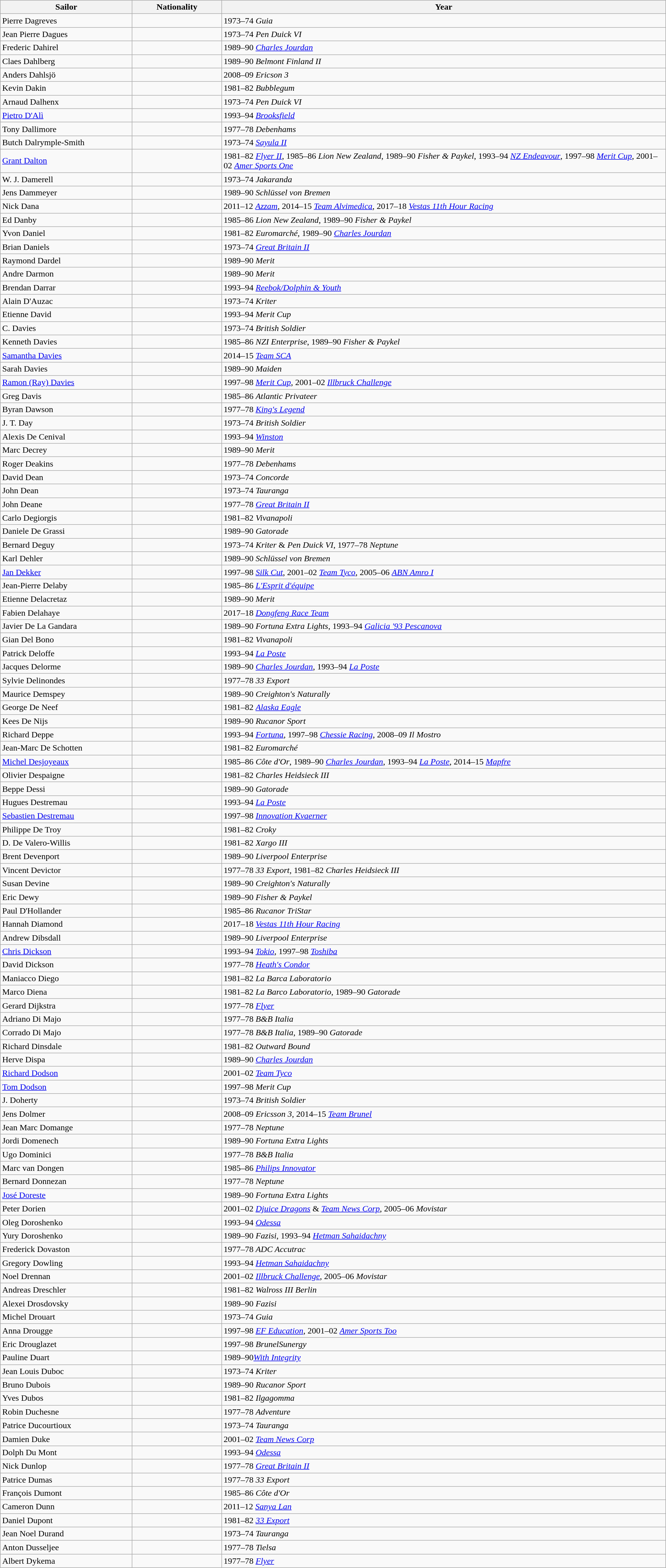<table class=wikitable>
<tr>
<th style="width:15em">Sailor</th>
<th style="width:10em">Nationality</th>
<th>Year</th>
</tr>
<tr>
<td>Pierre Dagreves</td>
<td></td>
<td>1973–74 <em>Guia</em></td>
</tr>
<tr>
<td>Jean Pierre Dagues</td>
<td></td>
<td>1973–74 <em>Pen Duick VI</em></td>
</tr>
<tr>
<td>Frederic Dahirel</td>
<td></td>
<td>1989–90 <em><a href='#'>Charles Jourdan</a></em></td>
</tr>
<tr>
<td>Claes Dahlberg</td>
<td></td>
<td>1989–90 <em>Belmont Finland II</em></td>
</tr>
<tr>
<td>Anders Dahlsjö</td>
<td></td>
<td>2008–09 <em>Ericson 3</em></td>
</tr>
<tr>
<td>Kevin Dakin</td>
<td></td>
<td>1981–82 <em>Bubblegum</em></td>
</tr>
<tr>
<td>Arnaud Dalhenx</td>
<td></td>
<td>1973–74 <em>Pen Duick VI</em></td>
</tr>
<tr>
<td><a href='#'>Pietro D'Alì</a></td>
<td></td>
<td>1993–94 <em><a href='#'>Brooksfield</a></em></td>
</tr>
<tr>
<td>Tony Dallimore</td>
<td></td>
<td>1977–78 <em>Debenhams</em></td>
</tr>
<tr>
<td>Butch Dalrymple-Smith</td>
<td></td>
<td>1973–74 <em><a href='#'>Sayula II</a></em></td>
</tr>
<tr>
<td><a href='#'>Grant Dalton</a></td>
<td></td>
<td>1981–82 <em><a href='#'>Flyer II</a></em>, 1985–86 <em>Lion New Zealand</em>, 1989–90 <em>Fisher & Paykel</em>, 1993–94 <em><a href='#'>NZ Endeavour</a></em>, 1997–98 <em><a href='#'>Merit Cup</a></em>, 2001–02 <em><a href='#'>Amer Sports One</a></em></td>
</tr>
<tr>
<td>W. J. Damerell</td>
<td></td>
<td>1973–74 <em>Jakaranda</em></td>
</tr>
<tr>
<td>Jens Dammeyer</td>
<td></td>
<td>1989–90 <em>Schlüssel von Bremen</em></td>
</tr>
<tr>
<td>Nick Dana</td>
<td></td>
<td>2011–12 <em><a href='#'>Azzam</a></em>, 2014–15 <em><a href='#'>Team Alvimedica</a></em>, 2017–18 <em><a href='#'>Vestas 11th Hour Racing</a></em></td>
</tr>
<tr>
<td>Ed Danby</td>
<td></td>
<td>1985–86 <em>Lion New Zealand</em>, 1989–90 <em>Fisher & Paykel</em></td>
</tr>
<tr>
<td>Yvon Daniel</td>
<td></td>
<td>1981–82 <em>Euromarché</em>, 1989–90 <em><a href='#'>Charles Jourdan</a></em></td>
</tr>
<tr>
<td>Brian Daniels</td>
<td></td>
<td>1973–74 <em><a href='#'>Great Britain II</a></em></td>
</tr>
<tr>
<td>Raymond Dardel</td>
<td></td>
<td>1989–90 <em>Merit</em></td>
</tr>
<tr>
<td>Andre Darmon</td>
<td></td>
<td>1989–90 <em>Merit</em></td>
</tr>
<tr>
<td>Brendan Darrar</td>
<td></td>
<td>1993–94 <em><a href='#'>Reebok/Dolphin & Youth</a></em></td>
</tr>
<tr>
<td>Alain D'Auzac</td>
<td></td>
<td>1973–74 <em>Kriter</em></td>
</tr>
<tr>
<td>Etienne David</td>
<td></td>
<td>1993–94 <em>Merit Cup</em></td>
</tr>
<tr>
<td>C. Davies</td>
<td></td>
<td>1973–74 <em>British Soldier</em></td>
</tr>
<tr>
<td>Kenneth Davies</td>
<td></td>
<td>1985–86 <em>NZI Enterprise</em>, 1989–90 <em>Fisher & Paykel</em></td>
</tr>
<tr>
<td><a href='#'>Samantha Davies</a></td>
<td></td>
<td>2014–15 <em><a href='#'>Team SCA</a></em></td>
</tr>
<tr>
<td>Sarah Davies</td>
<td></td>
<td>1989–90 <em>Maiden</em></td>
</tr>
<tr>
<td><a href='#'>Ramon (Ray) Davies</a></td>
<td></td>
<td>1997–98 <em><a href='#'>Merit Cup</a></em>, 2001–02 <em><a href='#'>Illbruck Challenge</a></em></td>
</tr>
<tr>
<td>Greg Davis</td>
<td></td>
<td>1985–86 <em>Atlantic Privateer</em></td>
</tr>
<tr>
<td>Byran Dawson</td>
<td></td>
<td>1977–78 <em><a href='#'>King's Legend</a></em></td>
</tr>
<tr>
<td>J. T. Day</td>
<td></td>
<td>1973–74 <em>British Soldier</em></td>
</tr>
<tr>
<td>Alexis De Cenival</td>
<td></td>
<td>1993–94 <em><a href='#'>Winston</a></em></td>
</tr>
<tr>
<td>Marc Decrey</td>
<td></td>
<td>1989–90 <em>Merit</em></td>
</tr>
<tr>
<td>Roger Deakins</td>
<td></td>
<td>1977–78 <em>Debenhams</em></td>
</tr>
<tr>
<td>David Dean</td>
<td></td>
<td>1973–74 <em>Concorde</em></td>
</tr>
<tr>
<td>John Dean</td>
<td></td>
<td>1973–74 <em>Tauranga</em></td>
</tr>
<tr>
<td>John Deane</td>
<td></td>
<td>1977–78 <em><a href='#'>Great Britain II</a></em></td>
</tr>
<tr>
<td>Carlo Degiorgis</td>
<td></td>
<td>1981–82 <em>Vivanapoli</em></td>
</tr>
<tr>
<td>Daniele De Grassi</td>
<td></td>
<td>1989–90 <em>Gatorade</em></td>
</tr>
<tr>
<td>Bernard Deguy</td>
<td></td>
<td>1973–74 <em>Kriter</em> & <em>Pen Duick VI</em>, 1977–78 <em>Neptune</em></td>
</tr>
<tr>
<td>Karl Dehler</td>
<td></td>
<td>1989–90 <em>Schlüssel von Bremen</em></td>
</tr>
<tr>
<td><a href='#'>Jan Dekker</a></td>
<td></td>
<td>1997–98 <em><a href='#'>Silk Cut</a></em>, 2001–02 <em><a href='#'>Team Tyco</a></em>, 2005–06 <em><a href='#'>ABN Amro I</a></em></td>
</tr>
<tr>
<td>Jean-Pierre Delaby</td>
<td></td>
<td>1985–86 <em><a href='#'>L'Esprit d'équipe</a></em></td>
</tr>
<tr>
<td>Etienne Delacretaz</td>
<td></td>
<td>1989–90 <em>Merit</em></td>
</tr>
<tr>
<td>Fabien Delahaye</td>
<td></td>
<td>2017–18 <em><a href='#'>Dongfeng Race Team</a></em></td>
</tr>
<tr>
<td>Javier De La Gandara</td>
<td></td>
<td>1989–90 <em>Fortuna Extra Lights</em>, 1993–94 <em><a href='#'>Galicia '93 Pescanova</a></em></td>
</tr>
<tr>
<td>Gian Del Bono</td>
<td></td>
<td>1981–82 <em>Vivanapoli</em></td>
</tr>
<tr>
<td>Patrick Deloffe</td>
<td></td>
<td>1993–94 <em><a href='#'>La Poste</a></em></td>
</tr>
<tr>
<td>Jacques Delorme</td>
<td></td>
<td>1989–90 <em><a href='#'>Charles Jourdan</a></em>, 1993–94 <em><a href='#'>La Poste</a></em></td>
</tr>
<tr>
<td>Sylvie Delinondes</td>
<td></td>
<td>1977–78 <em>33 Export</em></td>
</tr>
<tr>
<td>Maurice Demspey</td>
<td></td>
<td>1989–90 <em>Creighton's Naturally</em></td>
</tr>
<tr>
<td>George De Neef</td>
<td></td>
<td>1981–82 <em><a href='#'>Alaska Eagle</a></em></td>
</tr>
<tr>
<td>Kees De Nijs</td>
<td></td>
<td>1989–90 <em>Rucanor Sport</em></td>
</tr>
<tr>
<td>Richard Deppe</td>
<td></td>
<td>1993–94 <em><a href='#'>Fortuna</a></em>, 1997–98 <em><a href='#'>Chessie Racing</a></em>, 2008–09 <em>Il Mostro</em></td>
</tr>
<tr>
<td>Jean-Marc De Schotten</td>
<td></td>
<td>1981–82 <em>Euromarché</em></td>
</tr>
<tr>
<td><a href='#'>Michel Desjoyeaux</a></td>
<td></td>
<td>1985–86 <em>Côte d'Or</em>, 1989–90 <em><a href='#'>Charles Jourdan</a></em>, 1993–94 <em><a href='#'>La Poste</a></em>, 2014–15 <em><a href='#'>Mapfre</a></em></td>
</tr>
<tr>
<td>Olivier Despaigne</td>
<td></td>
<td>1981–82 <em>Charles Heidsieck III</em></td>
</tr>
<tr>
<td>Beppe Dessi</td>
<td></td>
<td>1989–90 <em>Gatorade</em></td>
</tr>
<tr>
<td>Hugues Destremau</td>
<td></td>
<td>1993–94 <em><a href='#'>La Poste</a></em></td>
</tr>
<tr>
<td><a href='#'>Sebastien Destremau</a></td>
<td></td>
<td>1997–98 <em><a href='#'>Innovation Kvaerner</a></em></td>
</tr>
<tr>
<td>Philippe De Troy</td>
<td></td>
<td>1981–82 <em>Croky</em></td>
</tr>
<tr>
<td>D. De Valero-Willis</td>
<td></td>
<td>1981–82 <em>Xargo III</em></td>
</tr>
<tr>
<td>Brent Devenport</td>
<td></td>
<td>1989–90 <em>Liverpool Enterprise</em></td>
</tr>
<tr>
<td>Vincent Devictor</td>
<td></td>
<td>1977–78 <em>33 Export</em>, 1981–82 <em>Charles Heidsieck III</em></td>
</tr>
<tr>
<td>Susan Devine</td>
<td></td>
<td>1989–90 <em>Creighton's Naturally</em></td>
</tr>
<tr>
<td>Eric Dewy</td>
<td></td>
<td>1989–90 <em>Fisher & Paykel</em></td>
</tr>
<tr>
<td>Paul D'Hollander</td>
<td></td>
<td>1985–86 <em>Rucanor TriStar</em></td>
</tr>
<tr>
<td>Hannah Diamond</td>
<td></td>
<td>2017–18 <em><a href='#'>Vestas 11th Hour Racing</a></em></td>
</tr>
<tr>
<td>Andrew Dibsdall</td>
<td></td>
<td>1989–90 <em>Liverpool Enterprise</em></td>
</tr>
<tr>
<td><a href='#'>Chris Dickson</a></td>
<td></td>
<td>1993–94 <em><a href='#'>Tokio</a></em>, 1997–98 <em><a href='#'>Toshiba</a></em></td>
</tr>
<tr>
<td>David Dickson</td>
<td></td>
<td>1977–78 <em><a href='#'>Heath's Condor</a></em></td>
</tr>
<tr>
<td>Maniacco Diego</td>
<td></td>
<td>1981–82 <em>La Barca Laboratorio</em></td>
</tr>
<tr>
<td>Marco Diena</td>
<td></td>
<td>1981–82 <em>La Barco Laboratorio</em>, 1989–90 <em>Gatorade</em></td>
</tr>
<tr>
<td>Gerard Dijkstra</td>
<td></td>
<td>1977–78 <em><a href='#'>Flyer</a></em></td>
</tr>
<tr>
<td>Adriano Di Majo</td>
<td></td>
<td>1977–78 <em>B&B Italia</em></td>
</tr>
<tr>
<td>Corrado Di Majo</td>
<td></td>
<td>1977–78 <em>B&B Italia</em>, 1989–90 <em>Gatorade</em></td>
</tr>
<tr>
<td>Richard Dinsdale</td>
<td></td>
<td>1981–82 <em>Outward Bound</em></td>
</tr>
<tr>
<td>Herve Dispa</td>
<td></td>
<td>1989–90 <em><a href='#'>Charles Jourdan</a></em></td>
</tr>
<tr>
<td><a href='#'>Richard Dodson</a></td>
<td></td>
<td>2001–02 <em><a href='#'>Team Tyco</a></em></td>
</tr>
<tr>
<td><a href='#'>Tom Dodson</a></td>
<td></td>
<td>1997–98 <em>Merit Cup</em></td>
</tr>
<tr>
<td>J. Doherty</td>
<td></td>
<td>1973–74 <em>British Soldier</em></td>
</tr>
<tr>
<td>Jens Dolmer</td>
<td></td>
<td>2008–09 <em>Ericsson 3</em>, 2014–15 <em><a href='#'>Team Brunel</a></em></td>
</tr>
<tr>
<td>Jean Marc Domange</td>
<td></td>
<td>1977–78 <em>Neptune</em></td>
</tr>
<tr>
<td>Jordi Domenech</td>
<td></td>
<td>1989–90 <em>Fortuna Extra Lights</em></td>
</tr>
<tr>
<td>Ugo Dominici</td>
<td></td>
<td>1977–78 <em>B&B Italia</em></td>
</tr>
<tr>
<td>Marc van Dongen</td>
<td></td>
<td>1985–86 <em><a href='#'>Philips Innovator</a></em></td>
</tr>
<tr>
<td>Bernard Donnezan</td>
<td></td>
<td>1977–78 <em>Neptune</em></td>
</tr>
<tr>
<td><a href='#'>José Doreste</a></td>
<td></td>
<td>1989–90 <em>Fortuna Extra Lights</em></td>
</tr>
<tr>
<td>Peter Dorien</td>
<td></td>
<td>2001–02 <em><a href='#'>Djuice Dragons</a></em> & <em><a href='#'>Team News Corp</a></em>, 2005–06 <em>Movistar</em></td>
</tr>
<tr>
<td>Oleg Doroshenko</td>
<td></td>
<td>1993–94 <em><a href='#'>Odessa</a></em></td>
</tr>
<tr>
<td>Yury Doroshenko</td>
<td></td>
<td>1989–90 <em>Fazisi</em>, 1993–94 <em><a href='#'>Hetman Sahaidachny</a></em></td>
</tr>
<tr>
<td>Frederick Dovaston</td>
<td></td>
<td>1977–78 <em>ADC Accutrac</em></td>
</tr>
<tr>
<td>Gregory Dowling</td>
<td></td>
<td>1993–94 <em><a href='#'>Hetman Sahaidachny</a></em></td>
</tr>
<tr>
<td>Noel Drennan</td>
<td></td>
<td>2001–02 <em><a href='#'>Illbruck Challenge</a></em>, 2005–06 <em>Movistar</em></td>
</tr>
<tr>
<td>Andreas Dreschler</td>
<td></td>
<td>1981–82 <em>Walross III Berlin</em></td>
</tr>
<tr>
<td>Alexei Drosdovsky</td>
<td></td>
<td>1989–90 <em>Fazisi</em></td>
</tr>
<tr>
<td>Michel Drouart</td>
<td></td>
<td>1973–74 <em>Guia</em></td>
</tr>
<tr>
<td>Anna Drougge</td>
<td></td>
<td>1997–98 <em><a href='#'>EF Education</a></em>, 2001–02 <em><a href='#'>Amer Sports Too</a></em></td>
</tr>
<tr>
<td>Eric Drouglazet</td>
<td></td>
<td>1997–98 <em>BrunelSunergy</em></td>
</tr>
<tr>
<td>Pauline Duart</td>
<td></td>
<td>1989–90<em><a href='#'>With Integrity</a></em></td>
</tr>
<tr>
<td>Jean Louis Duboc</td>
<td></td>
<td>1973–74 <em>Kriter</em></td>
</tr>
<tr>
<td>Bruno Dubois</td>
<td></td>
<td>1989–90 <em>Rucanor Sport</em></td>
</tr>
<tr>
<td>Yves Dubos</td>
<td></td>
<td>1981–82 <em>Ilgagomma</em></td>
</tr>
<tr>
<td>Robin Duchesne</td>
<td></td>
<td>1977–78 <em>Adventure</em></td>
</tr>
<tr>
<td>Patrice Ducourtioux</td>
<td></td>
<td>1973–74 <em>Tauranga</em></td>
</tr>
<tr>
<td>Damien Duke</td>
<td></td>
<td>2001–02 <em><a href='#'>Team News Corp</a></em></td>
</tr>
<tr>
<td>Dolph Du Mont</td>
<td></td>
<td>1993–94 <em><a href='#'>Odessa</a></em></td>
</tr>
<tr>
<td>Nick Dunlop</td>
<td></td>
<td>1977–78 <em><a href='#'>Great Britain II</a></em></td>
</tr>
<tr>
<td>Patrice Dumas</td>
<td></td>
<td>1977–78 <em>33 Export</em></td>
</tr>
<tr>
<td>François Dumont</td>
<td></td>
<td>1985–86 <em>Côte d'Or</em></td>
</tr>
<tr>
<td>Cameron Dunn</td>
<td></td>
<td>2011–12 <em><a href='#'>Sanya Lan</a></em></td>
</tr>
<tr>
<td>Daniel Dupont</td>
<td></td>
<td>1981–82 <em><a href='#'>33 Export</a></em></td>
</tr>
<tr>
<td>Jean Noel Durand</td>
<td></td>
<td>1973–74 <em>Tauranga</em></td>
</tr>
<tr>
<td>Anton Dusseljee</td>
<td></td>
<td>1977–78 <em>Tielsa</em></td>
</tr>
<tr>
<td>Albert Dykema</td>
<td></td>
<td>1977–78 <em><a href='#'>Flyer</a></em></td>
</tr>
</table>
